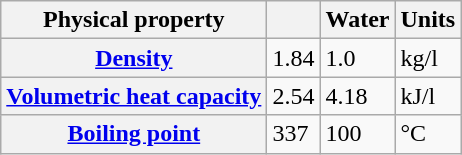<table class="wikitable floatleft">
<tr>
<th>Physical property</th>
<th></th>
<th>Water</th>
<th>Units</th>
</tr>
<tr>
<th><a href='#'>Density</a></th>
<td>1.84</td>
<td>1.0</td>
<td>kg/l</td>
</tr>
<tr>
<th><a href='#'>Volumetric heat capacity</a></th>
<td>2.54</td>
<td>4.18</td>
<td>kJ/l</td>
</tr>
<tr>
<th><a href='#'>Boiling point</a></th>
<td>337</td>
<td>100</td>
<td>°C</td>
</tr>
</table>
